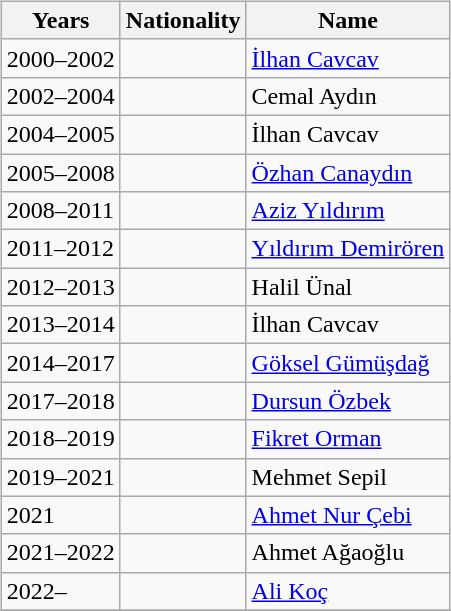<table>
<tr>
<td width="10"> </td>
<td valign="top"><br><table class="wikitable" style="text-align: center">
<tr>
<th>Years</th>
<th>Nationality</th>
<th>Name</th>
</tr>
<tr>
<td align=left>2000–2002</td>
<td></td>
<td align=left><a href='#'>İlhan Cavcav</a></td>
</tr>
<tr>
<td align=left>2002–2004</td>
<td></td>
<td align=left>Cemal Aydın</td>
</tr>
<tr>
<td align=left>2004–2005</td>
<td></td>
<td align=left>İlhan Cavcav</td>
</tr>
<tr>
<td align=left>2005–2008</td>
<td></td>
<td align=left><a href='#'>Özhan Canaydın</a></td>
</tr>
<tr>
<td align=left>2008–2011</td>
<td></td>
<td align=left><a href='#'>Aziz Yıldırım</a></td>
</tr>
<tr>
<td align=left>2011–2012</td>
<td></td>
<td align=left><a href='#'>Yıldırım Demirören</a></td>
</tr>
<tr>
<td align=left>2012–2013</td>
<td></td>
<td align=left>Halil Ünal</td>
</tr>
<tr>
<td align=left>2013–2014</td>
<td></td>
<td align=left>İlhan Cavcav</td>
</tr>
<tr>
<td align=left>2014–2017</td>
<td></td>
<td align=left><a href='#'>Göksel Gümüşdağ</a></td>
</tr>
<tr>
<td align=left>2017–2018</td>
<td></td>
<td align=left><a href='#'>Dursun Özbek</a></td>
</tr>
<tr>
<td align=left>2018–2019</td>
<td></td>
<td align=left><a href='#'>Fikret Orman</a></td>
</tr>
<tr>
<td align=left>2019–2021</td>
<td></td>
<td align=left>Mehmet Sepil</td>
</tr>
<tr>
<td align=left>2021</td>
<td></td>
<td align=left><a href='#'>Ahmet Nur Çebi</a></td>
</tr>
<tr>
<td align=left>2021–2022</td>
<td></td>
<td align=left>Ahmet Ağaoğlu</td>
</tr>
<tr>
<td align=left>2022–</td>
<td></td>
<td align=left><a href='#'>Ali Koç</a></td>
</tr>
<tr>
</tr>
</table>
</td>
</tr>
</table>
